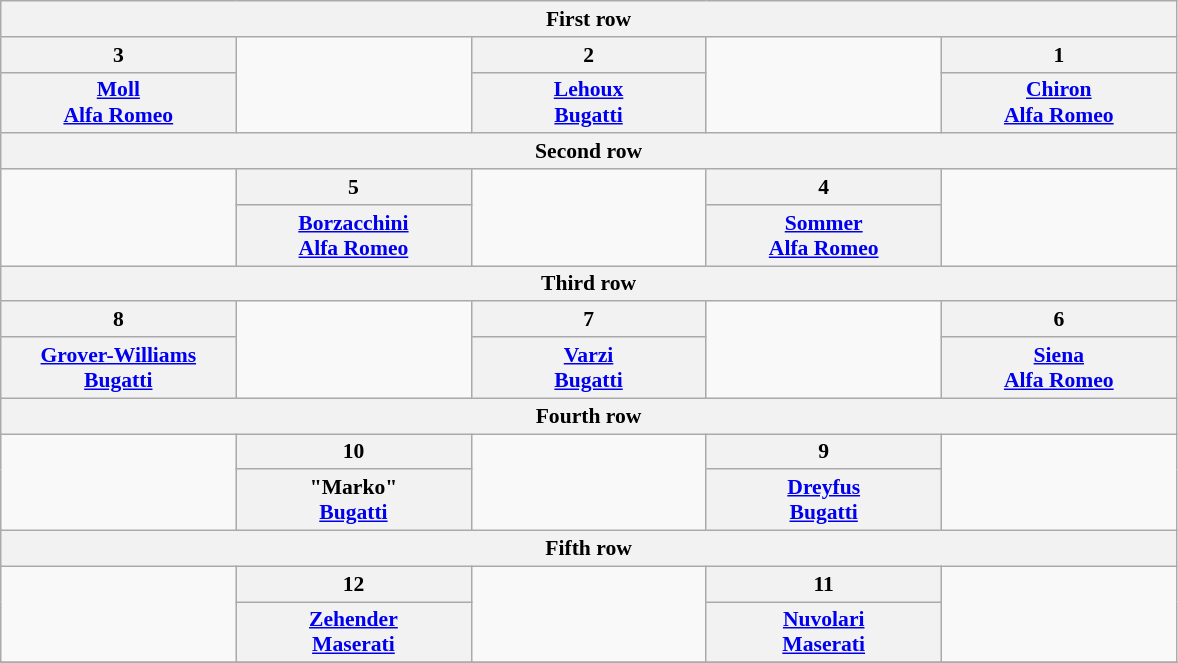<table class="wikitable" style="font-size: 90%;">
<tr>
<th colspan=5>First row</th>
</tr>
<tr>
<th width=150px>3</th>
<td rowspan=2 width=150px></td>
<th width=150px>2</th>
<td rowspan=2 width=150px></td>
<th width=150px>1</th>
</tr>
<tr>
<th> <a href='#'>Moll</a><br><a href='#'>Alfa Romeo</a></th>
<th> <a href='#'>Lehoux</a><br><a href='#'>Bugatti</a></th>
<th> <a href='#'>Chiron</a><br><a href='#'>Alfa Romeo</a></th>
</tr>
<tr>
<th colspan=5>Second row</th>
</tr>
<tr>
<td rowspan=2></td>
<th>5</th>
<td rowspan=2></td>
<th>4</th>
<td rowspan=2></td>
</tr>
<tr>
<th> <a href='#'>Borzacchini</a><br><a href='#'>Alfa Romeo</a></th>
<th> <a href='#'>Sommer</a><br><a href='#'>Alfa Romeo</a></th>
</tr>
<tr>
<th colspan=5>Third row</th>
</tr>
<tr>
<th>8</th>
<td rowspan=2></td>
<th>7</th>
<td rowspan=2></td>
<th>6</th>
</tr>
<tr>
<th> <a href='#'>Grover-Williams</a><br><a href='#'>Bugatti</a></th>
<th> <a href='#'>Varzi</a><br><a href='#'>Bugatti</a></th>
<th> <a href='#'>Siena</a><br><a href='#'>Alfa Romeo</a></th>
</tr>
<tr>
<th colspan=5>Fourth row</th>
</tr>
<tr>
<td rowspan=2></td>
<th>10</th>
<td rowspan=2></td>
<th>9</th>
<td rowspan=2></td>
</tr>
<tr>
<th> "Marko"<br><a href='#'>Bugatti</a></th>
<th> <a href='#'>Dreyfus</a><br><a href='#'>Bugatti</a></th>
</tr>
<tr>
<th colspan=5>Fifth row</th>
</tr>
<tr>
<td rowspan=2></td>
<th>12</th>
<td rowspan=2></td>
<th>11</th>
<td rowspan=2></td>
</tr>
<tr>
<th> <a href='#'>Zehender</a><br><a href='#'>Maserati</a></th>
<th> <a href='#'>Nuvolari</a><br><a href='#'>Maserati</a></th>
</tr>
<tr>
</tr>
</table>
